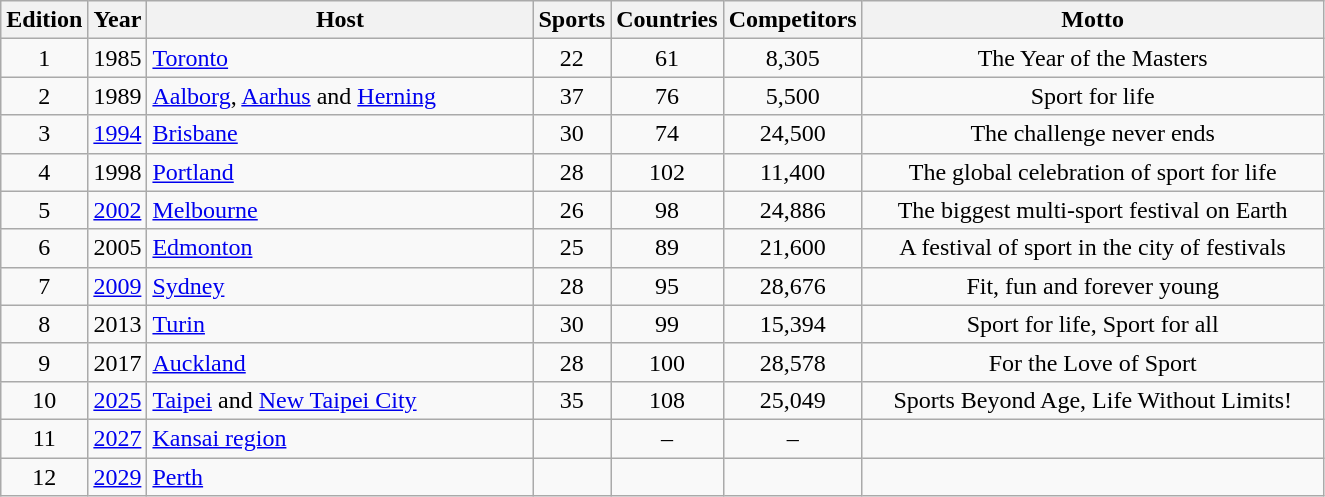<table class=wikitable>
<tr style="text-align:center">
<th width=30>Edition</th>
<th width=30>Year</th>
<th width=250>Host</th>
<th width=30>Sports</th>
<th width=30>Countries</th>
<th width=30>Competitors</th>
<th width=300>Motto</th>
</tr>
<tr style="text-align:center">
<td>1</td>
<td>1985</td>
<td style="text-align:left"> <a href='#'>Toronto</a></td>
<td>22</td>
<td>61</td>
<td>8,305</td>
<td>The Year of the Masters</td>
</tr>
<tr style="text-align:center">
<td>2</td>
<td>1989</td>
<td style="text-align:left"> <a href='#'>Aalborg</a>, <a href='#'>Aarhus</a> and <a href='#'>Herning</a></td>
<td>37</td>
<td>76</td>
<td>5,500</td>
<td>Sport for life</td>
</tr>
<tr style="text-align:center">
<td>3</td>
<td><a href='#'>1994</a></td>
<td style="text-align:left"> <a href='#'>Brisbane</a></td>
<td>30</td>
<td>74</td>
<td>24,500</td>
<td>The challenge never ends</td>
</tr>
<tr style="text-align:center">
<td>4</td>
<td>1998</td>
<td style="text-align:left"> <a href='#'>Portland</a></td>
<td>28</td>
<td>102</td>
<td>11,400</td>
<td>The global celebration of sport for life</td>
</tr>
<tr style="text-align:center">
<td>5</td>
<td><a href='#'>2002</a></td>
<td style="text-align:left"> <a href='#'>Melbourne</a></td>
<td>26</td>
<td>98</td>
<td>24,886</td>
<td>The biggest multi-sport festival on Earth</td>
</tr>
<tr style="text-align:center">
<td>6</td>
<td>2005</td>
<td style="text-align:left"> <a href='#'>Edmonton</a></td>
<td>25</td>
<td>89</td>
<td>21,600</td>
<td>A festival of sport in the city of festivals</td>
</tr>
<tr style="text-align:center">
<td>7</td>
<td><a href='#'>2009</a></td>
<td style="text-align:left"> <a href='#'>Sydney</a></td>
<td>28</td>
<td>95</td>
<td>28,676</td>
<td>Fit, fun and forever young</td>
</tr>
<tr style="text-align:center">
<td>8</td>
<td>2013</td>
<td style="text-align:left"> <a href='#'>Turin</a></td>
<td>30</td>
<td>99</td>
<td>15,394</td>
<td>Sport for life, Sport for all</td>
</tr>
<tr style="text-align:center">
<td>9</td>
<td>2017</td>
<td style="text-align:left"> <a href='#'>Auckland</a></td>
<td>28</td>
<td>100</td>
<td>28,578</td>
<td>For the Love of Sport</td>
</tr>
<tr style="text-align:center">
<td>10</td>
<td><a href='#'>2025</a></td>
<td style="text-align:left"> <a href='#'>Taipei</a> and <a href='#'>New Taipei City</a></td>
<td>35</td>
<td>108</td>
<td>25,049</td>
<td>Sports Beyond Age, Life Without Limits!</td>
</tr>
<tr style="text-align:center">
<td>11</td>
<td><a href='#'>2027</a></td>
<td align="left"> <a href='#'>Kansai region</a></td>
<td></td>
<td>–</td>
<td>–</td>
<td></td>
</tr>
<tr style="text-align:center">
<td>12</td>
<td><a href='#'>2029</a></td>
<td style="text-align:left"> <a href='#'>Perth</a></td>
<td></td>
<td></td>
<td></td>
<td></td>
</tr>
</table>
